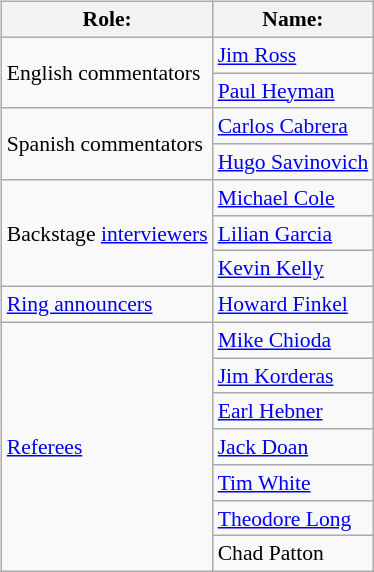<table class=wikitable style="font-size:90%; margin: 0.5em 0 0.5em 1em; float: right; clear: right;">
<tr>
<th>Role:</th>
<th>Name:</th>
</tr>
<tr>
<td rowspan="2">English commentators</td>
<td><a href='#'>Jim Ross</a></td>
</tr>
<tr>
<td><a href='#'>Paul Heyman</a></td>
</tr>
<tr>
<td rowspan="2">Spanish commentators</td>
<td><a href='#'>Carlos Cabrera</a></td>
</tr>
<tr>
<td><a href='#'>Hugo Savinovich</a></td>
</tr>
<tr>
<td rowspan="3">Backstage <a href='#'>interviewers</a></td>
<td><a href='#'>Michael Cole</a></td>
</tr>
<tr>
<td><a href='#'>Lilian Garcia</a></td>
</tr>
<tr>
<td><a href='#'>Kevin Kelly</a></td>
</tr>
<tr>
<td><a href='#'>Ring announcers</a></td>
<td><a href='#'>Howard Finkel</a></td>
</tr>
<tr>
<td rowspan="7"><a href='#'>Referees</a></td>
<td><a href='#'>Mike Chioda</a></td>
</tr>
<tr>
<td><a href='#'>Jim Korderas</a></td>
</tr>
<tr>
<td><a href='#'>Earl Hebner</a></td>
</tr>
<tr>
<td><a href='#'>Jack Doan</a></td>
</tr>
<tr>
<td><a href='#'>Tim White</a></td>
</tr>
<tr>
<td><a href='#'>Theodore Long</a></td>
</tr>
<tr>
<td>Chad Patton</td>
</tr>
</table>
